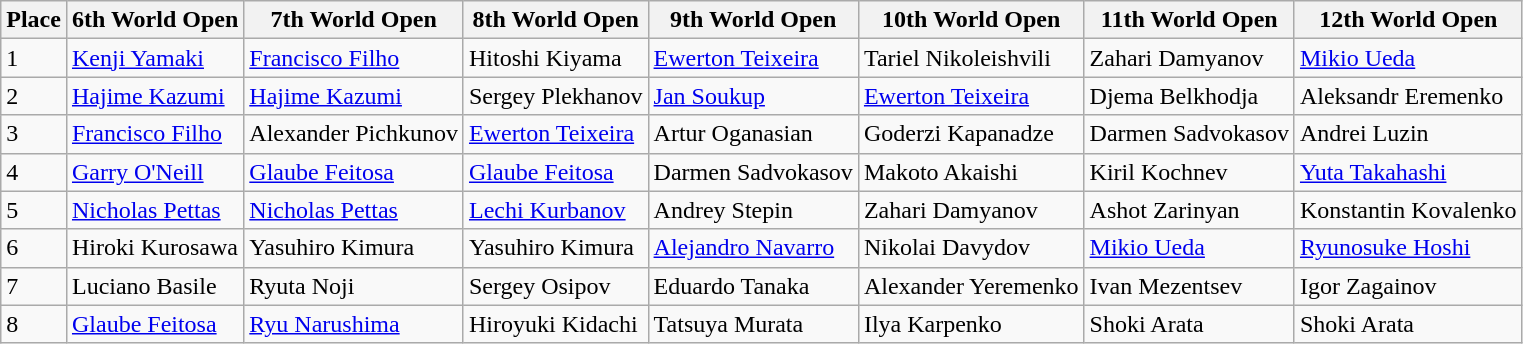<table class="wikitable">
<tr>
<th>Place</th>
<th>6th World Open</th>
<th>7th World Open</th>
<th>8th World Open</th>
<th>9th World Open</th>
<th>10th World Open</th>
<th>11th World Open</th>
<th>12th World Open</th>
</tr>
<tr>
<td>1</td>
<td><a href='#'>Kenji Yamaki</a> </td>
<td><a href='#'>Francisco Filho</a> </td>
<td>Hitoshi Kiyama </td>
<td><a href='#'>Ewerton Teixeira</a> </td>
<td>Tariel Nikoleishvili </td>
<td>Zahari Damyanov </td>
<td><a href='#'>Mikio Ueda</a> </td>
</tr>
<tr>
<td>2</td>
<td><a href='#'>Hajime Kazumi</a> </td>
<td><a href='#'>Hajime Kazumi</a> </td>
<td>Sergey Plekhanov </td>
<td><a href='#'>Jan Soukup</a> </td>
<td><a href='#'>Ewerton Teixeira</a> </td>
<td>Djema Belkhodja </td>
<td>Aleksandr Eremenko </td>
</tr>
<tr>
<td>3</td>
<td><a href='#'>Francisco Filho</a> </td>
<td>Alexander Pichkunov </td>
<td><a href='#'>Ewerton Teixeira</a> </td>
<td>Artur Oganasian </td>
<td>Goderzi Kapanadze </td>
<td>Darmen Sadvokasov </td>
<td>Andrei Luzin </td>
</tr>
<tr>
<td>4</td>
<td><a href='#'>Garry O'Neill</a> </td>
<td><a href='#'>Glaube Feitosa</a> </td>
<td><a href='#'>Glaube Feitosa</a> </td>
<td>Darmen Sadvokasov </td>
<td>Makoto Akaishi </td>
<td>Kiril Kochnev </td>
<td><a href='#'>Yuta Takahashi</a> </td>
</tr>
<tr>
<td>5</td>
<td><a href='#'>Nicholas Pettas</a> </td>
<td><a href='#'>Nicholas Pettas</a> </td>
<td><a href='#'>Lechi Kurbanov</a> </td>
<td>Andrey Stepin </td>
<td>Zahari Damyanov </td>
<td>Ashot Zarinyan </td>
<td>Konstantin Kovalenko </td>
</tr>
<tr>
<td>6</td>
<td>Hiroki Kurosawa </td>
<td>Yasuhiro Kimura </td>
<td>Yasuhiro Kimura </td>
<td><a href='#'>Alejandro Navarro</a> </td>
<td>Nikolai Davydov </td>
<td><a href='#'>Mikio Ueda</a> </td>
<td><a href='#'>Ryunosuke Hoshi</a> </td>
</tr>
<tr>
<td>7</td>
<td>Luciano Basile </td>
<td>Ryuta Noji </td>
<td>Sergey Osipov </td>
<td>Eduardo Tanaka </td>
<td>Alexander Yeremenko </td>
<td>Ivan Mezentsev </td>
<td>Igor Zagainov </td>
</tr>
<tr>
<td>8</td>
<td><a href='#'>Glaube Feitosa</a> </td>
<td><a href='#'>Ryu Narushima</a> </td>
<td>Hiroyuki Kidachi </td>
<td>Tatsuya Murata </td>
<td>Ilya Karpenko </td>
<td>Shoki Arata </td>
<td>Shoki Arata </td>
</tr>
</table>
